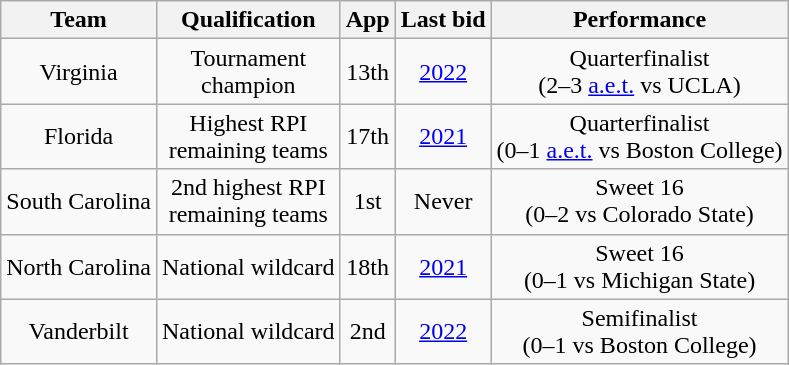<table class="wikitable sortable" style="text-align:center">
<tr>
<th>Team</th>
<th>Qualification</th>
<th>App</th>
<th>Last bid</th>
<th>Performance</th>
</tr>
<tr>
<td>Virginia</td>
<td>Tournament<br>champion</td>
<td>13th</td>
<td><a href='#'>2022</a></td>
<td>Quarterfinalist<br>(2–3 <a href='#'>a.e.t.</a> vs UCLA)</td>
</tr>
<tr>
<td>Florida</td>
<td>Highest RPI<br>remaining teams</td>
<td>17th</td>
<td><a href='#'>2021</a></td>
<td>Quarterfinalist<br>(0–1 <a href='#'>a.e.t.</a> vs Boston College)</td>
</tr>
<tr>
<td>South Carolina</td>
<td>2nd highest RPI<br>remaining teams</td>
<td>1st</td>
<td>Never</td>
<td>Sweet 16<br>(0–2 vs Colorado State)</td>
</tr>
<tr>
<td>North Carolina</td>
<td>National wildcard</td>
<td>18th</td>
<td><a href='#'>2021</a></td>
<td>Sweet 16<br>(0–1 vs Michigan State)</td>
</tr>
<tr>
<td>Vanderbilt</td>
<td>National wildcard</td>
<td>2nd</td>
<td><a href='#'>2022</a></td>
<td>Semifinalist<br>(0–1 vs Boston College)</td>
</tr>
</table>
